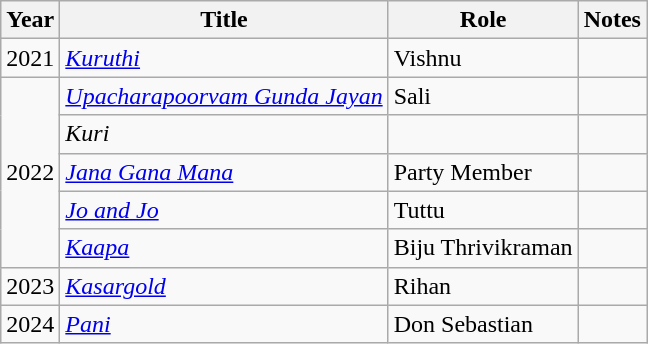<table class="wikitable">
<tr>
<th>Year</th>
<th>Title</th>
<th>Role</th>
<th>Notes</th>
</tr>
<tr>
<td>2021</td>
<td><em><a href='#'>Kuruthi</a></em></td>
<td>Vishnu</td>
<td></td>
</tr>
<tr>
<td rowspan=5>2022</td>
<td><em><a href='#'>Upacharapoorvam Gunda Jayan</a></em></td>
<td>Sali</td>
<td></td>
</tr>
<tr>
<td><em>Kuri</em></td>
<td></td>
<td></td>
</tr>
<tr>
<td><em><a href='#'>Jana Gana Mana</a></em></td>
<td>Party Member</td>
<td></td>
</tr>
<tr>
<td><em><a href='#'>Jo and Jo</a></em></td>
<td>Tuttu</td>
<td></td>
</tr>
<tr>
<td><em><a href='#'>Kaapa</a></em></td>
<td>Biju Thrivikraman</td>
<td></td>
</tr>
<tr>
<td>2023</td>
<td><em><a href='#'>Kasargold</a></em></td>
<td>Rihan</td>
<td></td>
</tr>
<tr>
<td>2024</td>
<td><em><a href='#'>Pani</a></em></td>
<td>Don Sebastian</td>
<td></td>
</tr>
</table>
